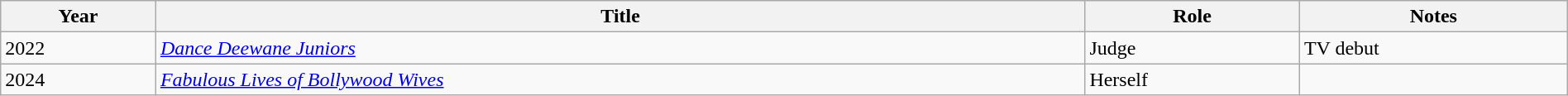<table class="wikitable sortable plainrowheaders" style="width:100%;">
<tr>
<th>Year</th>
<th>Title</th>
<th>Role</th>
<th>Notes</th>
</tr>
<tr>
<td>2022</td>
<td><em><a href='#'>Dance Deewane Juniors</a></em></td>
<td>Judge</td>
<td>TV debut</td>
</tr>
<tr>
<td>2024</td>
<td><em><a href='#'>Fabulous Lives of Bollywood Wives</a></em></td>
<td>Herself</td>
<td></td>
</tr>
</table>
